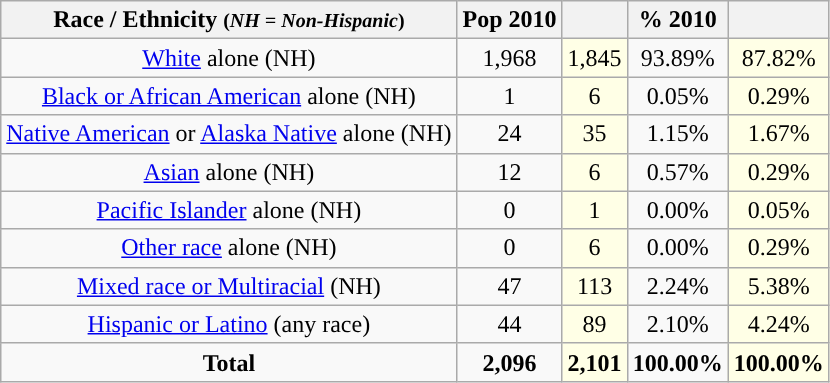<table class="wikitable" style="text-align:center;">
<tr>
<th>Race / Ethnicity <small>(<em>NH = Non-Hispanic</em>)</small></th>
<th>Pop 2010</th>
<th></th>
<th>% 2010</th>
<th></th>
</tr>
<tr>
<td><a href='#'>White</a> alone (NH)</td>
<td>1,968</td>
<td style='background: #ffffe6;'>1,845</td>
<td>93.89%</td>
<td style='background: #ffffe6;'>87.82%</td>
</tr>
<tr>
<td><a href='#'>Black or African American</a> alone (NH)</td>
<td>1</td>
<td style='background: #ffffe6;'>6</td>
<td>0.05%</td>
<td style='background: #ffffe6;'>0.29%</td>
</tr>
<tr>
<td><a href='#'>Native American</a> or <a href='#'>Alaska Native</a> alone (NH)</td>
<td>24</td>
<td style='background: #ffffe6;'>35</td>
<td>1.15%</td>
<td style='background: #ffffe6;'>1.67%</td>
</tr>
<tr>
<td><a href='#'>Asian</a> alone (NH)</td>
<td>12</td>
<td style='background: #ffffe6;'>6</td>
<td>0.57%</td>
<td style='background: #ffffe6;'>0.29%</td>
</tr>
<tr>
<td><a href='#'>Pacific Islander</a> alone (NH)</td>
<td>0</td>
<td style='background: #ffffe6;'>1</td>
<td>0.00%</td>
<td style='background: #ffffe6;'>0.05%</td>
</tr>
<tr>
<td><a href='#'>Other race</a> alone (NH)</td>
<td>0</td>
<td style='background: #ffffe6;'>6</td>
<td>0.00%</td>
<td style='background: #ffffe6;'>0.29%</td>
</tr>
<tr>
<td><a href='#'>Mixed race or Multiracial</a> (NH)</td>
<td>47</td>
<td style='background: #ffffe6;'>113</td>
<td>2.24%</td>
<td style='background: #ffffe6;'>5.38%</td>
</tr>
<tr>
<td><a href='#'>Hispanic or Latino</a> (any race)</td>
<td>44</td>
<td style='background: #ffffe6;'>89</td>
<td>2.10%</td>
<td style='background: #ffffe6;'>4.24%</td>
</tr>
<tr>
<td><strong>Total</strong></td>
<td><strong>2,096</strong></td>
<td style='background: #ffffe6;'><strong>2,101</strong></td>
<td><strong>100.00%</strong></td>
<td style='background: #ffffe6;'><strong>100.00%</strong></td>
</tr>
</table>
